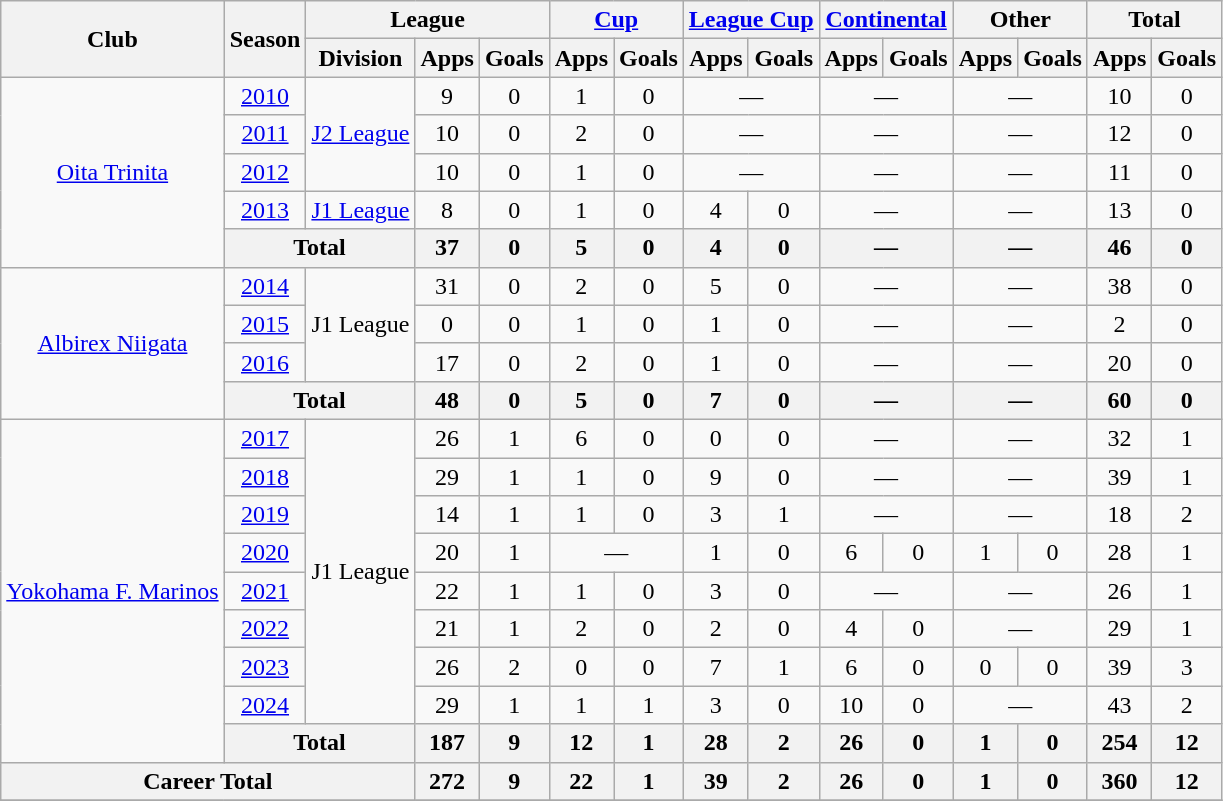<table class="wikitable" style="text-align:center;">
<tr>
<th rowspan="2">Club</th>
<th rowspan="2">Season</th>
<th colspan="3">League</th>
<th colspan="2"><a href='#'>Cup</a></th>
<th colspan="2"><a href='#'>League Cup</a></th>
<th colspan="2"><a href='#'>Continental</a></th>
<th colspan="2">Other</th>
<th colspan="2">Total</th>
</tr>
<tr>
<th>Division</th>
<th>Apps</th>
<th>Goals</th>
<th>Apps</th>
<th>Goals</th>
<th>Apps</th>
<th>Goals</th>
<th>Apps</th>
<th>Goals</th>
<th>Apps</th>
<th>Goals</th>
<th>Apps</th>
<th>Goals</th>
</tr>
<tr>
<td rowspan="5"><a href='#'>Oita Trinita</a></td>
<td><a href='#'>2010</a></td>
<td rowspan="3"><a href='#'>J2 League</a></td>
<td>9</td>
<td>0</td>
<td>1</td>
<td>0</td>
<td colspan="2">—</td>
<td colspan="2">—</td>
<td colspan="2">—</td>
<td>10</td>
<td>0</td>
</tr>
<tr>
<td><a href='#'>2011</a></td>
<td>10</td>
<td>0</td>
<td>2</td>
<td>0</td>
<td colspan="2">—</td>
<td colspan="2">—</td>
<td colspan="2">—</td>
<td>12</td>
<td>0</td>
</tr>
<tr>
<td><a href='#'>2012</a></td>
<td>10</td>
<td>0</td>
<td>1</td>
<td>0</td>
<td colspan="2">—</td>
<td colspan="2">—</td>
<td colspan="2">—</td>
<td>11</td>
<td>0</td>
</tr>
<tr>
<td><a href='#'>2013</a></td>
<td><a href='#'>J1 League</a></td>
<td>8</td>
<td>0</td>
<td>1</td>
<td>0</td>
<td>4</td>
<td>0</td>
<td colspan="2">—</td>
<td colspan="2">—</td>
<td>13</td>
<td>0</td>
</tr>
<tr>
<th colspan="2">Total</th>
<th>37</th>
<th>0</th>
<th>5</th>
<th>0</th>
<th>4</th>
<th>0</th>
<th colspan="2">—</th>
<th colspan="2">—</th>
<th>46</th>
<th>0</th>
</tr>
<tr>
<td rowspan="4"><a href='#'>Albirex Niigata</a></td>
<td><a href='#'>2014</a></td>
<td rowspan="3">J1 League</td>
<td>31</td>
<td>0</td>
<td>2</td>
<td>0</td>
<td>5</td>
<td>0</td>
<td colspan="2">—</td>
<td colspan="2">—</td>
<td>38</td>
<td>0</td>
</tr>
<tr>
<td><a href='#'>2015</a></td>
<td>0</td>
<td>0</td>
<td>1</td>
<td>0</td>
<td>1</td>
<td>0</td>
<td colspan="2">—</td>
<td colspan="2">—</td>
<td>2</td>
<td>0</td>
</tr>
<tr>
<td><a href='#'>2016</a></td>
<td>17</td>
<td>0</td>
<td>2</td>
<td>0</td>
<td>1</td>
<td>0</td>
<td colspan="2">—</td>
<td colspan="2">—</td>
<td>20</td>
<td>0</td>
</tr>
<tr>
<th colspan="2">Total</th>
<th>48</th>
<th>0</th>
<th>5</th>
<th>0</th>
<th>7</th>
<th>0</th>
<th colspan="2">—</th>
<th colspan="2">—</th>
<th>60</th>
<th>0</th>
</tr>
<tr>
<td rowspan="9"><a href='#'>Yokohama F. Marinos</a></td>
<td><a href='#'>2017</a></td>
<td rowspan="8">J1 League</td>
<td>26</td>
<td>1</td>
<td>6</td>
<td>0</td>
<td>0</td>
<td>0</td>
<td colspan="2">—</td>
<td colspan="2">—</td>
<td>32</td>
<td>1</td>
</tr>
<tr>
<td><a href='#'>2018</a></td>
<td>29</td>
<td>1</td>
<td>1</td>
<td>0</td>
<td>9</td>
<td>0</td>
<td colspan="2">—</td>
<td colspan="2">—</td>
<td>39</td>
<td>1</td>
</tr>
<tr>
<td><a href='#'>2019</a></td>
<td>14</td>
<td>1</td>
<td>1</td>
<td>0</td>
<td>3</td>
<td>1</td>
<td colspan="2">—</td>
<td colspan="2">—</td>
<td>18</td>
<td>2</td>
</tr>
<tr>
<td><a href='#'>2020</a></td>
<td>20</td>
<td>1</td>
<td colspan="2">—</td>
<td>1</td>
<td>0</td>
<td>6</td>
<td>0</td>
<td>1</td>
<td>0</td>
<td>28</td>
<td>1</td>
</tr>
<tr>
<td><a href='#'>2021</a></td>
<td>22</td>
<td>1</td>
<td>1</td>
<td>0</td>
<td>3</td>
<td>0</td>
<td colspan="2">—</td>
<td colspan="2">—</td>
<td>26</td>
<td>1</td>
</tr>
<tr>
<td><a href='#'>2022</a></td>
<td>21</td>
<td>1</td>
<td>2</td>
<td>0</td>
<td>2</td>
<td>0</td>
<td>4</td>
<td>0</td>
<td colspan="2">—</td>
<td>29</td>
<td>1</td>
</tr>
<tr>
<td><a href='#'>2023</a></td>
<td>26</td>
<td>2</td>
<td>0</td>
<td>0</td>
<td>7</td>
<td>1</td>
<td>6</td>
<td>0</td>
<td>0</td>
<td>0</td>
<td>39</td>
<td>3</td>
</tr>
<tr>
<td><a href='#'>2024</a></td>
<td>29</td>
<td>1</td>
<td>1</td>
<td>1</td>
<td>3</td>
<td>0</td>
<td>10</td>
<td>0</td>
<td colspan="2">—</td>
<td>43</td>
<td>2</td>
</tr>
<tr>
<th colspan="2">Total</th>
<th>187</th>
<th>9</th>
<th>12</th>
<th>1</th>
<th>28</th>
<th>2</th>
<th>26</th>
<th>0</th>
<th>1</th>
<th>0</th>
<th>254</th>
<th>12</th>
</tr>
<tr>
<th colspan="3">Career Total</th>
<th>272</th>
<th>9</th>
<th>22</th>
<th>1</th>
<th>39</th>
<th>2</th>
<th>26</th>
<th>0</th>
<th>1</th>
<th>0</th>
<th>360</th>
<th>12</th>
</tr>
<tr>
</tr>
</table>
